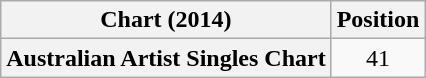<table class="wikitable plainrowheaders" style="text-align:center">
<tr>
<th scope="col">Chart (2014)</th>
<th scope="col">Position</th>
</tr>
<tr>
<th scope="row">Australian Artist Singles Chart</th>
<td>41</td>
</tr>
</table>
